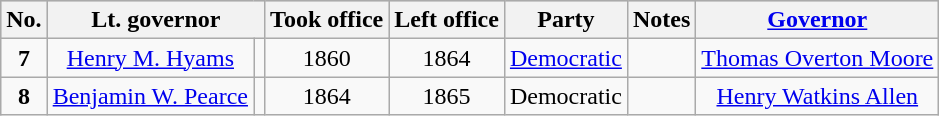<table class="wikitable" style="text-align:center">
<tr style="background:#cccccc">
<th>No.</th>
<th colspan=2>Lt. governor</th>
<th>Took office</th>
<th>Left office</th>
<th>Party</th>
<th>Notes</th>
<th><a href='#'>Governor</a></th>
</tr>
<tr>
<td><strong>7</strong></td>
<td><a href='#'>Henry M. Hyams</a></td>
<td></td>
<td>1860</td>
<td>1864</td>
<td><a href='#'>Democratic</a></td>
<td></td>
<td><a href='#'>Thomas Overton Moore</a></td>
</tr>
<tr>
<td><strong>8</strong></td>
<td><a href='#'>Benjamin W. Pearce</a></td>
<td></td>
<td>1864</td>
<td>1865</td>
<td>Democratic</td>
<td></td>
<td><a href='#'>Henry Watkins Allen</a></td>
</tr>
</table>
